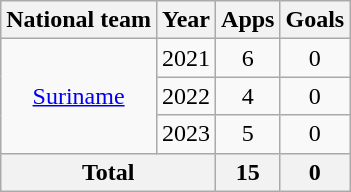<table class=wikitable style=text-align:center>
<tr>
<th>National team</th>
<th>Year</th>
<th>Apps</th>
<th>Goals</th>
</tr>
<tr>
<td rowspan="3"><a href='#'>Suriname</a></td>
<td>2021</td>
<td>6</td>
<td>0</td>
</tr>
<tr>
<td>2022</td>
<td>4</td>
<td>0</td>
</tr>
<tr>
<td>2023</td>
<td>5</td>
<td>0</td>
</tr>
<tr>
<th colspan="2">Total</th>
<th>15</th>
<th>0</th>
</tr>
</table>
